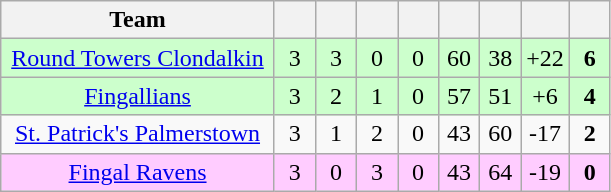<table class="wikitable" style="text-align:center">
<tr>
<th style="width:175px;">Team</th>
<th width="20"></th>
<th width="20"></th>
<th width="20"></th>
<th width="20"></th>
<th width="20"></th>
<th width="20"></th>
<th width="20"></th>
<th width="20"></th>
</tr>
<tr style="background:#cfc;">
<td><a href='#'>Round Towers Clondalkin</a></td>
<td>3</td>
<td>3</td>
<td>0</td>
<td>0</td>
<td>60</td>
<td>38</td>
<td>+22</td>
<td><strong>6</strong></td>
</tr>
<tr style="background:#cfc;">
<td><a href='#'>Fingallians</a></td>
<td>3</td>
<td>2</td>
<td>1</td>
<td>0</td>
<td>57</td>
<td>51</td>
<td>+6</td>
<td><strong>4</strong></td>
</tr>
<tr>
<td><a href='#'>St. Patrick's Palmerstown</a></td>
<td>3</td>
<td>1</td>
<td>2</td>
<td>0</td>
<td>43</td>
<td>60</td>
<td>-17</td>
<td><strong>2</strong></td>
</tr>
<tr style="background:#fcf;">
<td><a href='#'>Fingal Ravens</a></td>
<td>3</td>
<td>0</td>
<td>3</td>
<td>0</td>
<td>43</td>
<td>64</td>
<td>-19</td>
<td><strong>0</strong></td>
</tr>
</table>
